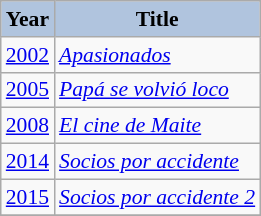<table class="wikitable" style="font-size: 90%;">
<tr>
<th style="background:#B0C4DE;">Year</th>
<th style="background:#B0C4DE;">Title</th>
</tr>
<tr>
<td><a href='#'>2002</a></td>
<td><em><a href='#'>Apasionados</a></em></td>
</tr>
<tr>
<td><a href='#'>2005</a></td>
<td><em><a href='#'>Papá se volvió loco</a></em></td>
</tr>
<tr>
<td><a href='#'>2008</a></td>
<td><em><a href='#'>El cine de Maite</a></em></td>
</tr>
<tr>
<td><a href='#'>2014</a></td>
<td><em><a href='#'>Socios por accidente</a></em></td>
</tr>
<tr>
<td><a href='#'>2015</a></td>
<td><em><a href='#'>Socios por accidente 2</a></em></td>
</tr>
<tr>
</tr>
</table>
